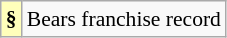<table class="wikitable" style="font-size:90%;">
<tr>
<th scope="row" style="background:#ffb;">§</th>
<td>Bears franchise record</td>
</tr>
</table>
